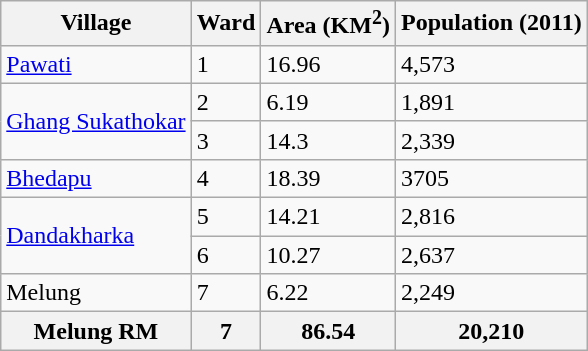<table class="wikitable">
<tr>
<th>Village</th>
<th>Ward</th>
<th>Area (KM<sup>2</sup>)</th>
<th>Population (2011)</th>
</tr>
<tr>
<td><a href='#'>Pawati</a></td>
<td>1</td>
<td>16.96</td>
<td>4,573</td>
</tr>
<tr>
<td rowspan=2><a href='#'>Ghang Sukathokar</a></td>
<td>2</td>
<td>6.19</td>
<td>1,891</td>
</tr>
<tr>
<td>3</td>
<td>14.3</td>
<td>2,339</td>
</tr>
<tr>
<td><a href='#'>Bhedapu</a></td>
<td>4</td>
<td>18.39</td>
<td>3705</td>
</tr>
<tr>
<td Rowspan=2><a href='#'>Dandakharka</a></td>
<td>5</td>
<td>14.21</td>
<td>2,816</td>
</tr>
<tr>
<td>6</td>
<td>10.27</td>
<td>2,637</td>
</tr>
<tr>
<td>Melung</td>
<td>7</td>
<td>6.22</td>
<td>2,249</td>
</tr>
<tr>
<th>Melung RM</th>
<th>7</th>
<th>86.54</th>
<th>20,210</th>
</tr>
</table>
